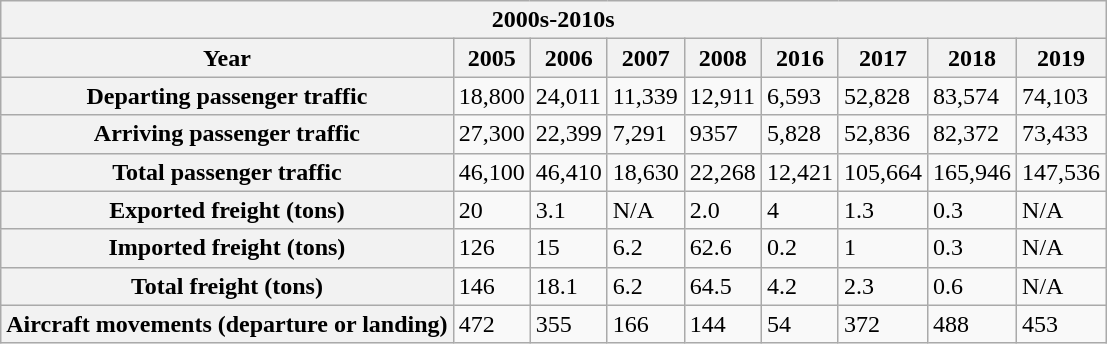<table class="wikitable mw-collapsible">
<tr>
<th colspan="9">2000s-2010s</th>
</tr>
<tr>
<th>Year</th>
<th>2005</th>
<th>2006</th>
<th>2007</th>
<th>2008</th>
<th>2016</th>
<th>2017</th>
<th>2018</th>
<th>2019</th>
</tr>
<tr>
<th>Departing passenger traffic</th>
<td>18,800</td>
<td>24,011</td>
<td>11,339</td>
<td>12,911</td>
<td>6,593</td>
<td>52,828</td>
<td>83,574</td>
<td>74,103</td>
</tr>
<tr>
<th>Arriving passenger traffic</th>
<td>27,300</td>
<td>22,399</td>
<td>7,291</td>
<td>9357</td>
<td>5,828</td>
<td>52,836</td>
<td>82,372</td>
<td>73,433</td>
</tr>
<tr>
<th>Total passenger traffic</th>
<td>46,100</td>
<td>46,410</td>
<td>18,630</td>
<td>22,268</td>
<td>12,421</td>
<td>105,664</td>
<td>165,946</td>
<td>147,536</td>
</tr>
<tr>
<th>Exported freight (tons)</th>
<td>20</td>
<td>3.1</td>
<td>N/A</td>
<td>2.0</td>
<td>4</td>
<td>1.3</td>
<td>0.3</td>
<td>N/A</td>
</tr>
<tr>
<th>Imported freight (tons)</th>
<td>126</td>
<td>15</td>
<td>6.2</td>
<td>62.6</td>
<td>0.2</td>
<td>1</td>
<td>0.3</td>
<td>N/A</td>
</tr>
<tr>
<th>Total freight (tons)</th>
<td>146</td>
<td>18.1</td>
<td>6.2</td>
<td>64.5</td>
<td>4.2</td>
<td>2.3</td>
<td>0.6</td>
<td>N/A</td>
</tr>
<tr>
<th>Aircraft movements (departure or landing)</th>
<td>472</td>
<td>355</td>
<td>166</td>
<td>144</td>
<td>54</td>
<td>372</td>
<td>488</td>
<td>453</td>
</tr>
</table>
